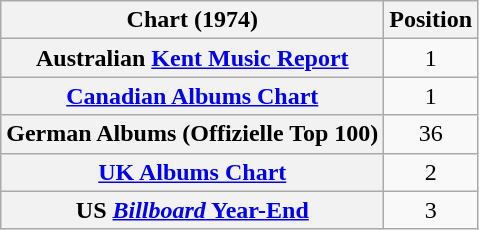<table class="wikitable sortable plainrowheaders" style="text-align:center;">
<tr>
<th scope="col">Chart (1974)</th>
<th scope="col">Position</th>
</tr>
<tr>
<th scope="row">Australian <a href='#'>Kent Music Report</a></th>
<td>1</td>
</tr>
<tr>
<th scope="row"><a href='#'>Canadian Albums Chart</a></th>
<td>1</td>
</tr>
<tr>
<th scope="row">German Albums (Offizielle Top 100)</th>
<td>36</td>
</tr>
<tr>
<th scope="row"><a href='#'>UK Albums Chart</a></th>
<td>2</td>
</tr>
<tr>
<th scope="row">US <a href='#'><em>Billboard</em> Year-End</a></th>
<td>3</td>
</tr>
</table>
